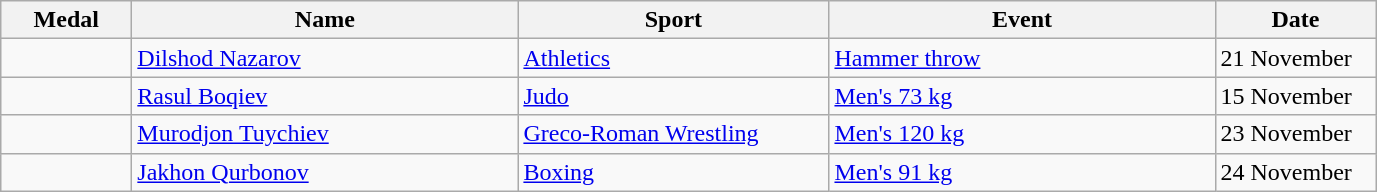<table class="wikitable sortable" style="font-size:100%">
<tr>
<th width="80">Medal</th>
<th width="250">Name</th>
<th width="200">Sport</th>
<th width="250">Event</th>
<th width="100">Date</th>
</tr>
<tr>
<td></td>
<td><a href='#'>Dilshod Nazarov</a></td>
<td><a href='#'>Athletics</a></td>
<td><a href='#'>Hammer throw</a></td>
<td>21 November</td>
</tr>
<tr>
<td></td>
<td><a href='#'>Rasul Boqiev</a></td>
<td><a href='#'>Judo</a></td>
<td><a href='#'>Men's 73 kg</a></td>
<td>15 November</td>
</tr>
<tr>
<td></td>
<td><a href='#'>Murodjon Tuychiev</a></td>
<td><a href='#'>Greco-Roman Wrestling</a></td>
<td><a href='#'>Men's 120 kg</a></td>
<td>23 November</td>
</tr>
<tr>
<td></td>
<td><a href='#'>Jakhon Qurbonov</a></td>
<td><a href='#'>Boxing</a></td>
<td><a href='#'>Men's 91 kg</a></td>
<td>24 November</td>
</tr>
</table>
